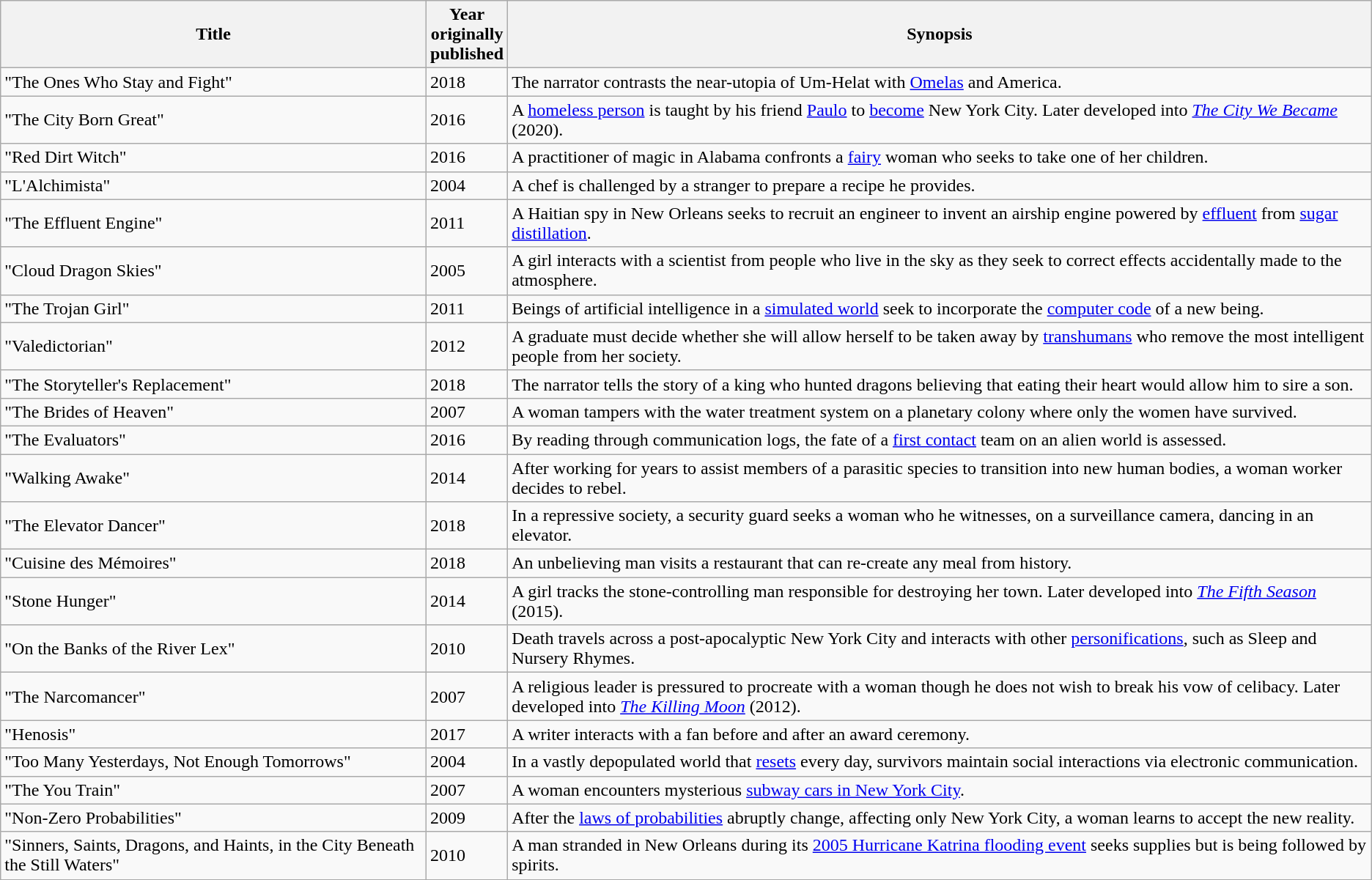<table class="wikitable">
<tr>
<th>Title</th>
<th>Year<br>originally<br>published</th>
<th>Synopsis</th>
</tr>
<tr>
<td>"The Ones Who Stay and Fight"</td>
<td>2018</td>
<td>The narrator contrasts the near-utopia of Um-Helat with <a href='#'>Omelas</a> and America.</td>
</tr>
<tr>
<td>"The City Born Great"</td>
<td>2016</td>
<td>A <a href='#'>homeless person</a> is taught by his friend <a href='#'>Paulo</a> to <a href='#'>become</a> New York City. Later developed into <em><a href='#'>The City We Became</a></em> (2020).</td>
</tr>
<tr>
<td>"Red Dirt Witch"</td>
<td>2016</td>
<td>A practitioner of magic in Alabama confronts a <a href='#'>fairy</a> woman who seeks to take one of her children.</td>
</tr>
<tr>
<td>"L'Alchimista"</td>
<td>2004</td>
<td>A chef is challenged by a stranger to prepare a recipe he provides.</td>
</tr>
<tr>
<td>"The Effluent Engine"</td>
<td>2011</td>
<td>A Haitian spy in New Orleans seeks to recruit an engineer to invent an airship engine powered by <a href='#'>effluent</a> from <a href='#'>sugar distillation</a>.</td>
</tr>
<tr>
<td>"Cloud Dragon Skies"</td>
<td>2005</td>
<td>A girl interacts with a scientist from people who live in the sky as they seek to correct effects accidentally made to the atmosphere.</td>
</tr>
<tr>
<td>"The Trojan Girl"</td>
<td>2011</td>
<td>Beings of artificial intelligence in a <a href='#'>simulated world</a> seek to incorporate the <a href='#'>computer code</a> of a new being.</td>
</tr>
<tr>
<td>"Valedictorian"</td>
<td>2012</td>
<td>A graduate must decide whether she will allow herself to be taken away by <a href='#'>transhumans</a> who remove the most intelligent people from her society.</td>
</tr>
<tr>
<td>"The Storyteller's Replacement"</td>
<td>2018</td>
<td>The narrator tells the story of a king who hunted dragons believing that eating their heart would allow him to sire a son.</td>
</tr>
<tr>
<td>"The Brides of Heaven"</td>
<td>2007</td>
<td>A woman tampers with the water treatment system on a planetary colony where only the women have survived.</td>
</tr>
<tr>
<td>"The Evaluators"</td>
<td>2016</td>
<td>By reading through communication logs, the fate of a <a href='#'>first contact</a> team on an alien world is assessed.</td>
</tr>
<tr>
<td>"Walking Awake"</td>
<td>2014</td>
<td>After working for years to assist members of a parasitic species to transition into new human bodies, a woman worker decides to rebel.</td>
</tr>
<tr>
<td>"The Elevator Dancer"</td>
<td>2018</td>
<td>In a repressive society, a security guard seeks a woman who he witnesses, on a surveillance camera, dancing in an elevator.</td>
</tr>
<tr>
<td>"Cuisine des Mémoires"</td>
<td>2018</td>
<td>An unbelieving man visits a restaurant that can re-create any meal from history.</td>
</tr>
<tr>
<td>"Stone Hunger"</td>
<td>2014</td>
<td>A girl tracks the stone-controlling man responsible for destroying her town. Later developed into <em><a href='#'>The Fifth Season</a></em> (2015).</td>
</tr>
<tr>
<td>"On the Banks of the River Lex"</td>
<td>2010</td>
<td>Death travels across a post-apocalyptic New York City and interacts with other <a href='#'>personifications</a>, such as Sleep and Nursery Rhymes.</td>
</tr>
<tr>
<td>"The Narcomancer"</td>
<td>2007</td>
<td>A religious leader is pressured to procreate with a woman though he does not wish to break his vow of celibacy. Later developed into <em><a href='#'>The Killing Moon</a></em> (2012).</td>
</tr>
<tr>
<td>"Henosis"</td>
<td>2017</td>
<td>A writer interacts with a fan before and after an award ceremony.</td>
</tr>
<tr>
<td>"Too Many Yesterdays, Not Enough Tomorrows"</td>
<td>2004</td>
<td>In a vastly depopulated world that <a href='#'>resets</a> every day, survivors maintain social interactions via electronic communication.</td>
</tr>
<tr>
<td>"The You Train"</td>
<td>2007</td>
<td>A woman encounters mysterious <a href='#'>subway cars in New York City</a>.</td>
</tr>
<tr>
<td>"Non-Zero Probabilities"</td>
<td>2009</td>
<td>After the <a href='#'>laws of probabilities</a> abruptly change, affecting only New York City, a woman learns to accept the new reality.</td>
</tr>
<tr>
<td>"Sinners, Saints, Dragons, and Haints, in the City Beneath the Still Waters"</td>
<td>2010</td>
<td>A man stranded in New Orleans during its <a href='#'>2005 Hurricane Katrina flooding event</a> seeks supplies but is being followed by spirits.</td>
</tr>
</table>
